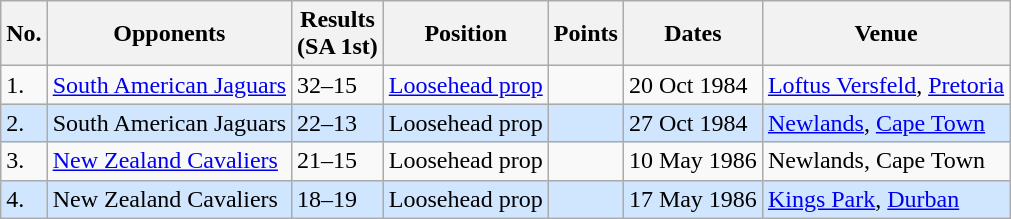<table class="wikitable">
<tr>
<th>No.</th>
<th>Opponents</th>
<th>Results <br> (SA 1st)</th>
<th>Position</th>
<th>Points</th>
<th>Dates</th>
<th>Venue</th>
</tr>
<tr>
<td>1.</td>
<td> <a href='#'>South American Jaguars</a></td>
<td>32–15</td>
<td><a href='#'>Loosehead prop</a></td>
<td></td>
<td>20 Oct 1984</td>
<td><a href='#'>Loftus Versfeld</a>, <a href='#'>Pretoria</a></td>
</tr>
<tr style="background: #D0E6FF;">
<td>2.</td>
<td> South American Jaguars</td>
<td>22–13</td>
<td>Loosehead prop</td>
<td></td>
<td>27 Oct 1984</td>
<td><a href='#'>Newlands</a>, <a href='#'>Cape Town</a></td>
</tr>
<tr>
<td>3.</td>
<td><a href='#'>New Zealand Cavaliers</a></td>
<td>21–15</td>
<td>Loosehead prop</td>
<td></td>
<td>10 May 1986</td>
<td>Newlands, Cape Town</td>
</tr>
<tr style="background: #D0E6FF;">
<td>4.</td>
<td>New Zealand Cavaliers</td>
<td>18–19</td>
<td>Loosehead prop</td>
<td></td>
<td>17 May 1986</td>
<td><a href='#'>Kings Park</a>, <a href='#'>Durban</a></td>
</tr>
</table>
